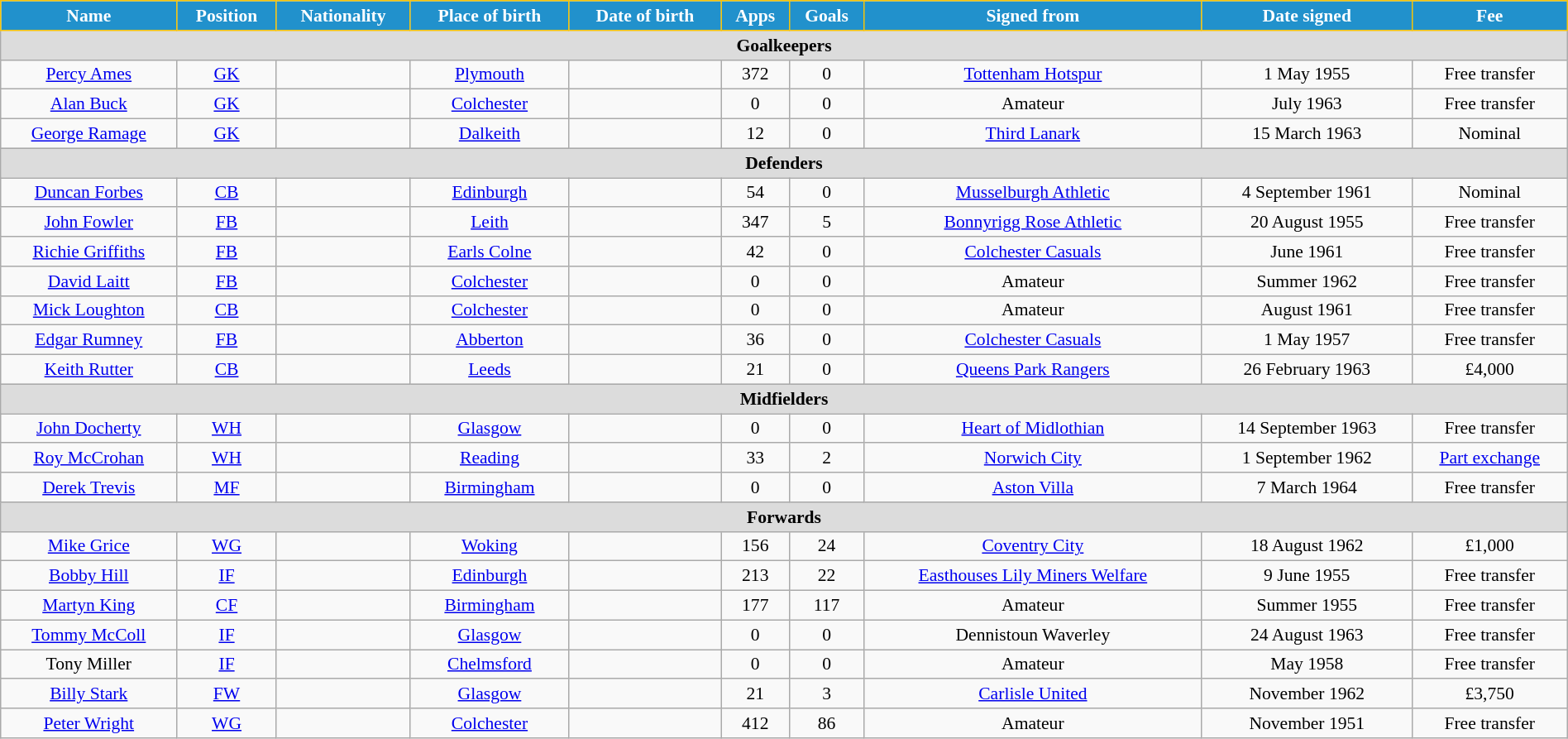<table class="wikitable" style="text-align:center; font-size:90%; width:100%;">
<tr>
<th style="background:#2191CC; color:white; border:1px solid #F7C408; text-align:center;">Name</th>
<th style="background:#2191CC; color:white; border:1px solid #F7C408; text-align:center;">Position</th>
<th style="background:#2191CC; color:white; border:1px solid #F7C408; text-align:center;">Nationality</th>
<th style="background:#2191CC; color:white; border:1px solid #F7C408; text-align:center;">Place of birth</th>
<th style="background:#2191CC; color:white; border:1px solid #F7C408; text-align:center;">Date of birth</th>
<th style="background:#2191CC; color:white; border:1px solid #F7C408; text-align:center;">Apps</th>
<th style="background:#2191CC; color:white; border:1px solid #F7C408; text-align:center;">Goals</th>
<th style="background:#2191CC; color:white; border:1px solid #F7C408; text-align:center;">Signed from</th>
<th style="background:#2191CC; color:white; border:1px solid #F7C408; text-align:center;">Date signed</th>
<th style="background:#2191CC; color:white; border:1px solid #F7C408; text-align:center;">Fee</th>
</tr>
<tr>
<th colspan="12" style="background:#dcdcdc; text-align:center;">Goalkeepers</th>
</tr>
<tr>
<td><a href='#'>Percy Ames</a></td>
<td><a href='#'>GK</a></td>
<td></td>
<td><a href='#'>Plymouth</a></td>
<td></td>
<td>372</td>
<td>0</td>
<td> <a href='#'>Tottenham Hotspur</a></td>
<td>1 May 1955</td>
<td>Free transfer</td>
</tr>
<tr>
<td><a href='#'>Alan Buck</a></td>
<td><a href='#'>GK</a></td>
<td></td>
<td><a href='#'>Colchester</a></td>
<td></td>
<td>0</td>
<td>0</td>
<td>Amateur</td>
<td>July 1963</td>
<td>Free transfer</td>
</tr>
<tr>
<td><a href='#'>George Ramage</a></td>
<td><a href='#'>GK</a></td>
<td></td>
<td><a href='#'>Dalkeith</a></td>
<td></td>
<td>12</td>
<td>0</td>
<td> <a href='#'>Third Lanark</a></td>
<td>15 March 1963</td>
<td>Nominal</td>
</tr>
<tr>
<th colspan="12" style="background:#dcdcdc; text-align:center;">Defenders</th>
</tr>
<tr>
<td><a href='#'>Duncan Forbes</a></td>
<td><a href='#'>CB</a></td>
<td></td>
<td><a href='#'>Edinburgh</a></td>
<td></td>
<td>54</td>
<td>0</td>
<td> <a href='#'>Musselburgh Athletic</a></td>
<td>4 September 1961</td>
<td>Nominal</td>
</tr>
<tr>
<td><a href='#'>John Fowler</a></td>
<td><a href='#'>FB</a></td>
<td></td>
<td><a href='#'>Leith</a></td>
<td></td>
<td>347</td>
<td>5</td>
<td> <a href='#'>Bonnyrigg Rose Athletic</a></td>
<td>20 August 1955</td>
<td>Free transfer</td>
</tr>
<tr>
<td><a href='#'>Richie Griffiths</a></td>
<td><a href='#'>FB</a></td>
<td></td>
<td><a href='#'>Earls Colne</a></td>
<td></td>
<td>42</td>
<td>0</td>
<td> <a href='#'>Colchester Casuals</a></td>
<td>June 1961</td>
<td>Free transfer</td>
</tr>
<tr>
<td><a href='#'>David Laitt</a></td>
<td><a href='#'>FB</a></td>
<td></td>
<td><a href='#'>Colchester</a></td>
<td></td>
<td>0</td>
<td>0</td>
<td>Amateur</td>
<td>Summer 1962</td>
<td>Free transfer</td>
</tr>
<tr>
<td><a href='#'>Mick Loughton</a></td>
<td><a href='#'>CB</a></td>
<td></td>
<td><a href='#'>Colchester</a></td>
<td></td>
<td>0</td>
<td>0</td>
<td>Amateur</td>
<td>August 1961</td>
<td>Free transfer</td>
</tr>
<tr>
<td><a href='#'>Edgar Rumney</a></td>
<td><a href='#'>FB</a></td>
<td></td>
<td><a href='#'>Abberton</a></td>
<td></td>
<td>36</td>
<td>0</td>
<td> <a href='#'>Colchester Casuals</a></td>
<td>1 May 1957</td>
<td>Free transfer</td>
</tr>
<tr>
<td><a href='#'>Keith Rutter</a></td>
<td><a href='#'>CB</a></td>
<td></td>
<td><a href='#'>Leeds</a></td>
<td></td>
<td>21</td>
<td>0</td>
<td> <a href='#'>Queens Park Rangers</a></td>
<td>26 February 1963</td>
<td>£4,000</td>
</tr>
<tr>
<th colspan="12" style="background:#dcdcdc; text-align:center;">Midfielders</th>
</tr>
<tr>
<td><a href='#'>John Docherty</a></td>
<td><a href='#'>WH</a></td>
<td></td>
<td><a href='#'>Glasgow</a></td>
<td></td>
<td>0</td>
<td>0</td>
<td> <a href='#'>Heart of Midlothian</a></td>
<td>14 September 1963</td>
<td>Free transfer</td>
</tr>
<tr>
<td><a href='#'>Roy McCrohan</a></td>
<td><a href='#'>WH</a></td>
<td></td>
<td><a href='#'>Reading</a></td>
<td></td>
<td>33</td>
<td>2</td>
<td> <a href='#'>Norwich City</a></td>
<td>1 September 1962</td>
<td><a href='#'>Part exchange</a></td>
</tr>
<tr>
<td><a href='#'>Derek Trevis</a></td>
<td><a href='#'>MF</a></td>
<td></td>
<td><a href='#'>Birmingham</a></td>
<td></td>
<td>0</td>
<td>0</td>
<td> <a href='#'>Aston Villa</a></td>
<td>7 March 1964</td>
<td>Free transfer</td>
</tr>
<tr>
<th colspan="12" style="background:#dcdcdc; text-align:center;">Forwards</th>
</tr>
<tr>
<td><a href='#'>Mike Grice</a></td>
<td><a href='#'>WG</a></td>
<td></td>
<td><a href='#'>Woking</a></td>
<td></td>
<td>156</td>
<td>24</td>
<td> <a href='#'>Coventry City</a></td>
<td>18 August 1962</td>
<td>£1,000</td>
</tr>
<tr>
<td><a href='#'>Bobby Hill</a></td>
<td><a href='#'>IF</a></td>
<td></td>
<td><a href='#'>Edinburgh</a></td>
<td></td>
<td>213</td>
<td>22</td>
<td> <a href='#'>Easthouses Lily Miners Welfare</a></td>
<td>9 June 1955</td>
<td>Free transfer</td>
</tr>
<tr>
<td><a href='#'>Martyn King</a></td>
<td><a href='#'>CF</a></td>
<td></td>
<td><a href='#'>Birmingham</a></td>
<td></td>
<td>177</td>
<td>117</td>
<td>Amateur</td>
<td>Summer 1955</td>
<td>Free transfer</td>
</tr>
<tr>
<td><a href='#'>Tommy McColl</a></td>
<td><a href='#'>IF</a></td>
<td></td>
<td> <a href='#'>Glasgow</a></td>
<td></td>
<td>0</td>
<td>0</td>
<td> Dennistoun Waverley</td>
<td>24 August 1963</td>
<td>Free transfer</td>
</tr>
<tr>
<td>Tony Miller</td>
<td><a href='#'>IF</a></td>
<td></td>
<td><a href='#'>Chelmsford</a></td>
<td></td>
<td>0</td>
<td>0</td>
<td>Amateur</td>
<td>May 1958</td>
<td>Free transfer</td>
</tr>
<tr>
<td><a href='#'>Billy Stark</a></td>
<td><a href='#'>FW</a></td>
<td></td>
<td><a href='#'>Glasgow</a></td>
<td></td>
<td>21</td>
<td>3</td>
<td> <a href='#'>Carlisle United</a></td>
<td>November 1962</td>
<td>£3,750</td>
</tr>
<tr>
<td><a href='#'>Peter Wright</a></td>
<td><a href='#'>WG</a></td>
<td></td>
<td><a href='#'>Colchester</a></td>
<td></td>
<td>412</td>
<td>86</td>
<td>Amateur</td>
<td>November 1951</td>
<td>Free transfer</td>
</tr>
</table>
